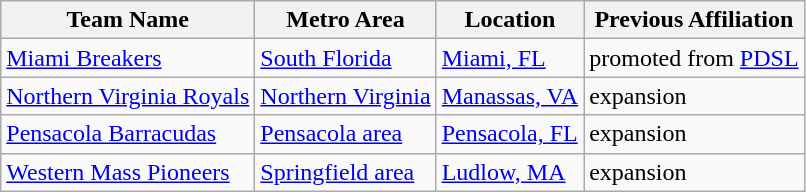<table class="wikitable">
<tr>
<th>Team Name</th>
<th>Metro Area</th>
<th>Location</th>
<th>Previous Affiliation</th>
</tr>
<tr>
<td> <a href='#'>Miami Breakers</a></td>
<td><a href='#'>South Florida</a></td>
<td><a href='#'>Miami, FL</a></td>
<td>promoted from <a href='#'>PDSL</a></td>
</tr>
<tr>
<td> <a href='#'>Northern Virginia Royals</a></td>
<td><a href='#'>Northern Virginia</a></td>
<td><a href='#'>Manassas, VA</a></td>
<td>expansion</td>
</tr>
<tr>
<td> <a href='#'>Pensacola Barracudas</a></td>
<td><a href='#'>Pensacola area</a></td>
<td><a href='#'>Pensacola, FL</a></td>
<td>expansion</td>
</tr>
<tr>
<td> <a href='#'>Western Mass Pioneers</a></td>
<td><a href='#'>Springfield area</a></td>
<td><a href='#'>Ludlow, MA</a></td>
<td>expansion</td>
</tr>
</table>
